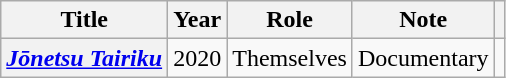<table class="wikitable plainrowheaders">
<tr>
<th scope="col">Title</th>
<th scope="col">Year</th>
<th scope="col">Role</th>
<th scope="col">Note</th>
<th scope="col"></th>
</tr>
<tr>
<th scope="row"><em><a href='#'>Jōnetsu Tairiku</a></em></th>
<td>2020</td>
<td>Themselves</td>
<td>Documentary</td>
<td style="text-align:center"></td>
</tr>
</table>
